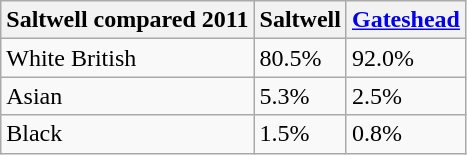<table class="wikitable">
<tr>
<th>Saltwell compared 2011</th>
<th>Saltwell</th>
<th><a href='#'>Gateshead</a></th>
</tr>
<tr>
<td>White British</td>
<td>80.5%</td>
<td>92.0%</td>
</tr>
<tr>
<td>Asian</td>
<td>5.3%</td>
<td>2.5%</td>
</tr>
<tr>
<td>Black</td>
<td>1.5%</td>
<td>0.8%</td>
</tr>
</table>
